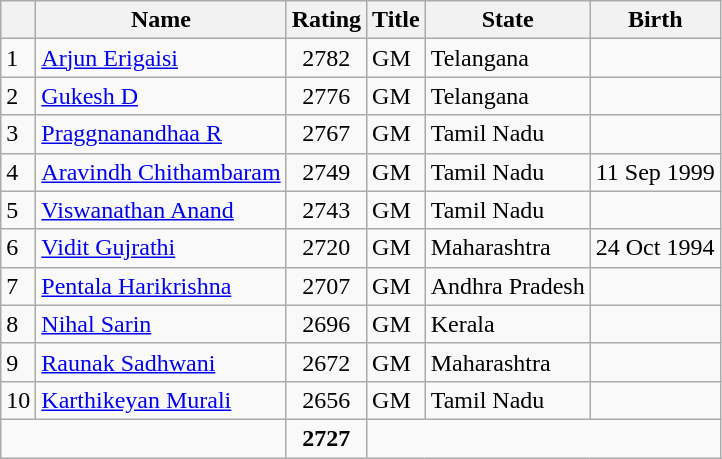<table class="wikitable nowrap mw-datatable floatleft">
<tr>
<th></th>
<th>Name</th>
<th>Rating</th>
<th>Title</th>
<th>State</th>
<th>Birth</th>
</tr>
<tr>
<td>1</td>
<td><a href='#'>Arjun Erigaisi</a></td>
<td align="center">2782</td>
<td>GM</td>
<td>Telangana</td>
<td></td>
</tr>
<tr>
<td>2</td>
<td><a href='#'>Gukesh D</a></td>
<td align="center">2776</td>
<td>GM</td>
<td>Telangana</td>
<td></td>
</tr>
<tr>
<td>3</td>
<td><a href='#'>Praggnanandhaa R</a></td>
<td align="center">2767</td>
<td>GM</td>
<td>Tamil Nadu</td>
<td></td>
</tr>
<tr>
<td>4</td>
<td><a href='#'>Aravindh Chithambaram</a></td>
<td align="center">2749</td>
<td>GM</td>
<td>Tamil Nadu</td>
<td>11 Sep 1999</td>
</tr>
<tr>
<td>5</td>
<td><a href='#'>Viswanathan Anand</a></td>
<td align="center">2743</td>
<td>GM</td>
<td>Tamil Nadu</td>
<td></td>
</tr>
<tr>
<td>6</td>
<td><a href='#'>Vidit Gujrathi</a></td>
<td align="center">2720</td>
<td>GM</td>
<td>Maharashtra</td>
<td>24 Oct 1994</td>
</tr>
<tr>
<td>7</td>
<td><a href='#'>Pentala Harikrishna</a></td>
<td align="center">2707</td>
<td>GM</td>
<td>Andhra Pradesh</td>
<td></td>
</tr>
<tr>
<td>8</td>
<td><a href='#'>Nihal Sarin</a></td>
<td align=center>2696</td>
<td>GM</td>
<td>Kerala</td>
<td></td>
</tr>
<tr>
<td>9</td>
<td><a href='#'>Raunak Sadhwani</a></td>
<td align="center">2672</td>
<td>GM</td>
<td>Maharashtra</td>
<td></td>
</tr>
<tr>
<td>10</td>
<td><a href='#'>Karthikeyan Murali</a></td>
<td align="center">2656</td>
<td>GM</td>
<td>Tamil Nadu</td>
<td></td>
</tr>
<tr>
<td colspan="2"></td>
<td align=center><strong>2727</strong></td>
<td colspan="3"></td>
</tr>
</table>
